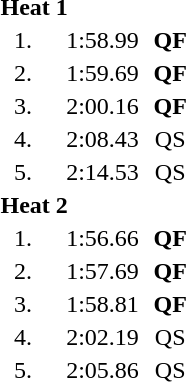<table style="text-align:center">
<tr>
<td colspan=4 align=left><strong>Heat 1</strong></td>
</tr>
<tr>
<td width=30>1.</td>
<td align=left></td>
<td width=60>1:58.99</td>
<td><strong>QF</strong></td>
</tr>
<tr>
<td>2.</td>
<td align=left></td>
<td>1:59.69</td>
<td><strong>QF</strong></td>
</tr>
<tr>
<td>3.</td>
<td align=left></td>
<td>2:00.16</td>
<td><strong>QF</strong></td>
</tr>
<tr>
<td>4.</td>
<td align=left></td>
<td>2:08.43</td>
<td>QS</td>
</tr>
<tr>
<td>5.</td>
<td align=left></td>
<td>2:14.53</td>
<td>QS</td>
</tr>
<tr>
<td colspan=4 align=left><strong>Heat 2</strong></td>
</tr>
<tr>
<td>1.</td>
<td align=left></td>
<td>1:56.66</td>
<td><strong>QF</strong></td>
</tr>
<tr>
<td>2.</td>
<td align=left></td>
<td>1:57.69</td>
<td><strong>QF</strong></td>
</tr>
<tr>
<td>3.</td>
<td align=left></td>
<td>1:58.81</td>
<td><strong>QF</strong></td>
</tr>
<tr>
<td>4.</td>
<td align=left></td>
<td>2:02.19</td>
<td>QS</td>
</tr>
<tr>
<td>5.</td>
<td align=left></td>
<td>2:05.86</td>
<td>QS</td>
</tr>
</table>
